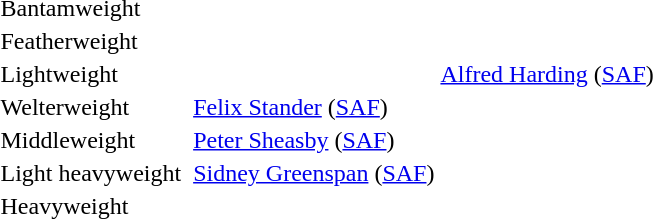<table>
<tr>
<td>Bantamweight</td>
<td></td>
<td></td>
<td></td>
</tr>
<tr>
<td>Featherweight</td>
<td></td>
<td></td>
<td></td>
</tr>
<tr>
<td>Lightweight</td>
<td></td>
<td></td>
<td> <a href='#'>Alfred Harding</a> <span>(<a href='#'>SAF</a>)</span></td>
</tr>
<tr>
<td>Welterweight</td>
<td></td>
<td> <a href='#'>Felix Stander</a> <span>(<a href='#'>SAF</a>)</span></td>
<td></td>
</tr>
<tr>
<td>Middleweight</td>
<td></td>
<td> <a href='#'>Peter Sheasby</a> <span>(<a href='#'>SAF</a>)</span></td>
<td></td>
</tr>
<tr>
<td>Light heavyweight</td>
<td></td>
<td> <a href='#'>Sidney Greenspan</a> <span>(<a href='#'>SAF</a>)</span></td>
<td></td>
</tr>
<tr>
<td>Heavyweight</td>
<td></td>
<td></td>
<td></td>
</tr>
</table>
